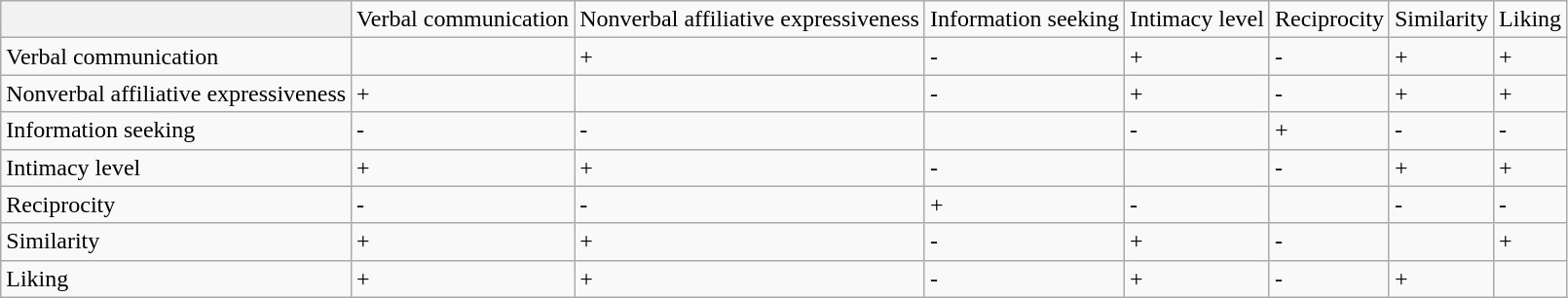<table class="wikitable">
<tr>
<th></th>
<td>Verbal communication</td>
<td>Nonverbal affiliative expressiveness</td>
<td>Information seeking</td>
<td>Intimacy level</td>
<td>Reciprocity</td>
<td>Similarity</td>
<td>Liking</td>
</tr>
<tr>
<td>Verbal communication</td>
<td></td>
<td>+</td>
<td>-</td>
<td>+</td>
<td>-</td>
<td>+</td>
<td>+</td>
</tr>
<tr>
<td>Nonverbal affiliative expressiveness</td>
<td>+</td>
<td></td>
<td>-</td>
<td>+</td>
<td>-</td>
<td>+</td>
<td>+</td>
</tr>
<tr>
<td>Information seeking</td>
<td>-</td>
<td>-</td>
<td></td>
<td>-</td>
<td>+</td>
<td>-</td>
<td>-</td>
</tr>
<tr>
<td>Intimacy level</td>
<td>+</td>
<td>+</td>
<td>-</td>
<td></td>
<td>-</td>
<td>+</td>
<td>+</td>
</tr>
<tr>
<td>Reciprocity</td>
<td>-</td>
<td>-</td>
<td>+</td>
<td>-</td>
<td></td>
<td>-</td>
<td>-</td>
</tr>
<tr>
<td>Similarity</td>
<td>+</td>
<td>+</td>
<td>-</td>
<td>+</td>
<td>-</td>
<td></td>
<td>+</td>
</tr>
<tr>
<td>Liking</td>
<td>+</td>
<td>+</td>
<td>-</td>
<td>+</td>
<td>-</td>
<td>+</td>
<td></td>
</tr>
</table>
